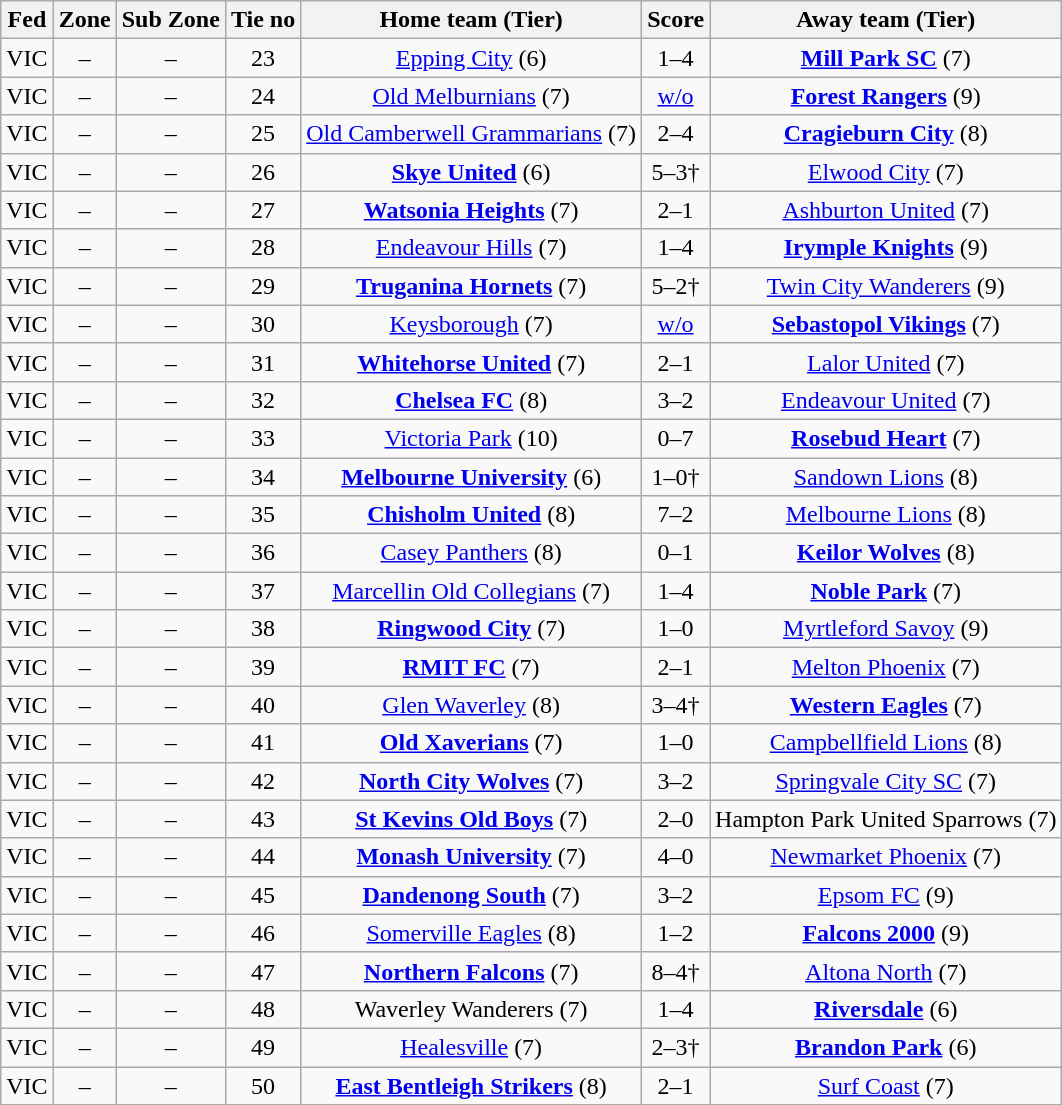<table class="wikitable" style="text-align:center">
<tr>
<th>Fed</th>
<th>Zone</th>
<th>Sub Zone</th>
<th>Tie no</th>
<th>Home team (Tier)</th>
<th>Score</th>
<th>Away team (Tier)</th>
</tr>
<tr>
<td>VIC</td>
<td>–</td>
<td>–</td>
<td>23</td>
<td><a href='#'>Epping City</a> (6)</td>
<td>1–4</td>
<td><strong><a href='#'>Mill Park SC</a></strong> (7)</td>
</tr>
<tr>
<td>VIC</td>
<td>–</td>
<td>–</td>
<td>24</td>
<td><a href='#'>Old Melburnians</a> (7)</td>
<td><a href='#'>w/o</a></td>
<td><strong><a href='#'>Forest Rangers</a></strong> (9)</td>
</tr>
<tr>
<td>VIC</td>
<td>–</td>
<td>–</td>
<td>25</td>
<td><a href='#'>Old Camberwell Grammarians</a> (7)</td>
<td>2–4</td>
<td><strong><a href='#'>Cragieburn City</a></strong> (8)</td>
</tr>
<tr>
<td>VIC</td>
<td>–</td>
<td>–</td>
<td>26</td>
<td><strong><a href='#'>Skye United</a></strong> (6)</td>
<td>5–3†</td>
<td><a href='#'>Elwood City</a>  (7)</td>
</tr>
<tr>
<td>VIC</td>
<td>–</td>
<td>–</td>
<td>27</td>
<td><strong><a href='#'>Watsonia Heights</a></strong> (7)</td>
<td>2–1</td>
<td><a href='#'>Ashburton United</a> (7)</td>
</tr>
<tr>
<td>VIC</td>
<td>–</td>
<td>–</td>
<td>28</td>
<td><a href='#'>Endeavour Hills</a> (7)</td>
<td>1–4</td>
<td><strong><a href='#'>Irymple Knights</a></strong> (9)</td>
</tr>
<tr>
<td>VIC</td>
<td>–</td>
<td>–</td>
<td>29</td>
<td><strong><a href='#'>Truganina Hornets</a></strong> (7)</td>
<td>5–2†</td>
<td><a href='#'>Twin City Wanderers</a> (9)</td>
</tr>
<tr>
<td>VIC</td>
<td>–</td>
<td>–</td>
<td>30</td>
<td><a href='#'>Keysborough</a> (7)</td>
<td><a href='#'>w/o</a></td>
<td><strong><a href='#'>Sebastopol Vikings</a></strong> (7)</td>
</tr>
<tr>
<td>VIC</td>
<td>–</td>
<td>–</td>
<td>31</td>
<td><strong><a href='#'>Whitehorse United</a></strong> (7)</td>
<td>2–1</td>
<td><a href='#'>Lalor United</a> (7)</td>
</tr>
<tr>
<td>VIC</td>
<td>–</td>
<td>–</td>
<td>32</td>
<td><strong><a href='#'>Chelsea FC</a></strong> (8)</td>
<td>3–2</td>
<td><a href='#'>Endeavour United</a> (7)</td>
</tr>
<tr>
<td>VIC</td>
<td>–</td>
<td>–</td>
<td>33</td>
<td><a href='#'>Victoria Park</a> (10)</td>
<td>0–7</td>
<td><strong><a href='#'>Rosebud Heart</a></strong> (7)</td>
</tr>
<tr>
<td>VIC</td>
<td>–</td>
<td>–</td>
<td>34</td>
<td><strong><a href='#'>Melbourne University</a></strong> (6)</td>
<td>1–0†</td>
<td><a href='#'>Sandown Lions</a> (8)</td>
</tr>
<tr>
<td>VIC</td>
<td>–</td>
<td>–</td>
<td>35</td>
<td><strong><a href='#'>Chisholm United</a></strong> (8)</td>
<td>7–2</td>
<td><a href='#'>Melbourne Lions</a> (8)</td>
</tr>
<tr>
<td>VIC</td>
<td>–</td>
<td>–</td>
<td>36</td>
<td><a href='#'>Casey Panthers</a> (8)</td>
<td>0–1</td>
<td><strong><a href='#'>Keilor Wolves</a></strong> (8)</td>
</tr>
<tr>
<td>VIC</td>
<td>–</td>
<td>–</td>
<td>37</td>
<td><a href='#'>Marcellin Old Collegians</a> (7)</td>
<td>1–4</td>
<td><strong><a href='#'>Noble Park</a></strong> (7)</td>
</tr>
<tr>
<td>VIC</td>
<td>–</td>
<td>–</td>
<td>38</td>
<td><strong><a href='#'>Ringwood City</a></strong> (7)</td>
<td>1–0</td>
<td><a href='#'>Myrtleford Savoy</a> (9)</td>
</tr>
<tr>
<td>VIC</td>
<td>–</td>
<td>–</td>
<td>39</td>
<td><strong><a href='#'>RMIT FC</a></strong> (7)</td>
<td>2–1</td>
<td><a href='#'>Melton Phoenix</a>  (7)</td>
</tr>
<tr>
<td>VIC</td>
<td>–</td>
<td>–</td>
<td>40</td>
<td><a href='#'>Glen Waverley</a> (8)</td>
<td>3–4†</td>
<td><strong><a href='#'>Western Eagles</a></strong> (7)</td>
</tr>
<tr>
<td>VIC</td>
<td>–</td>
<td>–</td>
<td>41</td>
<td><strong><a href='#'>Old Xaverians</a></strong> (7)</td>
<td>1–0</td>
<td><a href='#'>Campbellfield Lions</a> (8)</td>
</tr>
<tr>
<td>VIC</td>
<td>–</td>
<td>–</td>
<td>42</td>
<td><strong><a href='#'>North City Wolves</a></strong> (7)</td>
<td>3–2</td>
<td><a href='#'>Springvale City SC</a> (7)</td>
</tr>
<tr>
<td>VIC</td>
<td>–</td>
<td>–</td>
<td>43</td>
<td><strong><a href='#'>St Kevins Old Boys</a></strong> (7)</td>
<td>2–0</td>
<td>Hampton Park United Sparrows (7)</td>
</tr>
<tr>
<td>VIC</td>
<td>–</td>
<td>–</td>
<td>44</td>
<td><strong><a href='#'>Monash University</a></strong> (7)</td>
<td>4–0</td>
<td><a href='#'>Newmarket Phoenix</a> (7)</td>
</tr>
<tr>
<td>VIC</td>
<td>–</td>
<td>–</td>
<td>45</td>
<td><strong><a href='#'>Dandenong South</a></strong> (7)</td>
<td>3–2</td>
<td><a href='#'>Epsom FC</a> (9)</td>
</tr>
<tr>
<td>VIC</td>
<td>–</td>
<td>–</td>
<td>46</td>
<td><a href='#'>Somerville Eagles</a> (8)</td>
<td>1–2</td>
<td><strong><a href='#'>Falcons 2000</a></strong> (9)</td>
</tr>
<tr>
<td>VIC</td>
<td>–</td>
<td>–</td>
<td>47</td>
<td><strong><a href='#'>Northern Falcons</a></strong> (7)</td>
<td>8–4†</td>
<td><a href='#'>Altona North</a> (7)</td>
</tr>
<tr>
<td>VIC</td>
<td>–</td>
<td>–</td>
<td>48</td>
<td>Waverley Wanderers (7)</td>
<td>1–4</td>
<td><strong><a href='#'>Riversdale</a></strong> (6)</td>
</tr>
<tr>
<td>VIC</td>
<td>–</td>
<td>–</td>
<td>49</td>
<td><a href='#'>Healesville</a> (7)</td>
<td>2–3†</td>
<td><strong><a href='#'>Brandon Park</a></strong> (6)</td>
</tr>
<tr>
<td>VIC</td>
<td>–</td>
<td>–</td>
<td>50</td>
<td><strong><a href='#'>East Bentleigh Strikers</a></strong> (8)</td>
<td>2–1</td>
<td><a href='#'>Surf Coast</a> (7)</td>
</tr>
</table>
